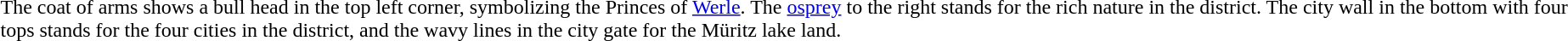<table>
<tr valign=top>
<td></td>
<td>The coat of arms shows a bull head in the top left corner, symbolizing the Princes of <a href='#'>Werle</a>. The <a href='#'>osprey</a> to the right stands for the rich nature in the district. The city wall in the bottom with four tops stands for the four cities in the district, and the wavy lines in the city gate for the Müritz lake land.</td>
</tr>
</table>
